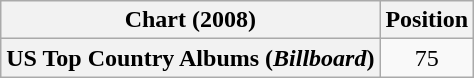<table class="wikitable plainrowheaders" style="text-align:center">
<tr>
<th scope="col">Chart (2008)</th>
<th scope="col">Position</th>
</tr>
<tr>
<th scope="row">US Top Country Albums (<em>Billboard</em>)</th>
<td>75</td>
</tr>
</table>
